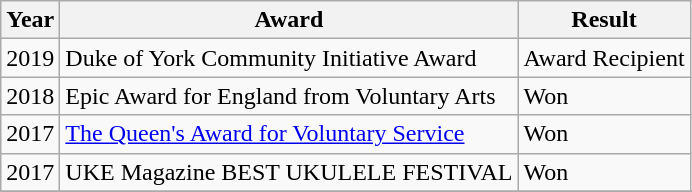<table class="wikitable">
<tr>
<th>Year</th>
<th>Award</th>
<th>Result</th>
</tr>
<tr>
<td>2019</td>
<td>Duke of York Community Initiative Award</td>
<td>Award Recipient</td>
</tr>
<tr>
<td>2018</td>
<td>Epic Award for England from Voluntary Arts</td>
<td>Won</td>
</tr>
<tr>
<td>2017</td>
<td><a href='#'>The Queen's Award for Voluntary Service</a></td>
<td>Won</td>
</tr>
<tr>
<td>2017</td>
<td>UKE Magazine BEST UKULELE FESTIVAL</td>
<td>Won</td>
</tr>
<tr>
</tr>
</table>
